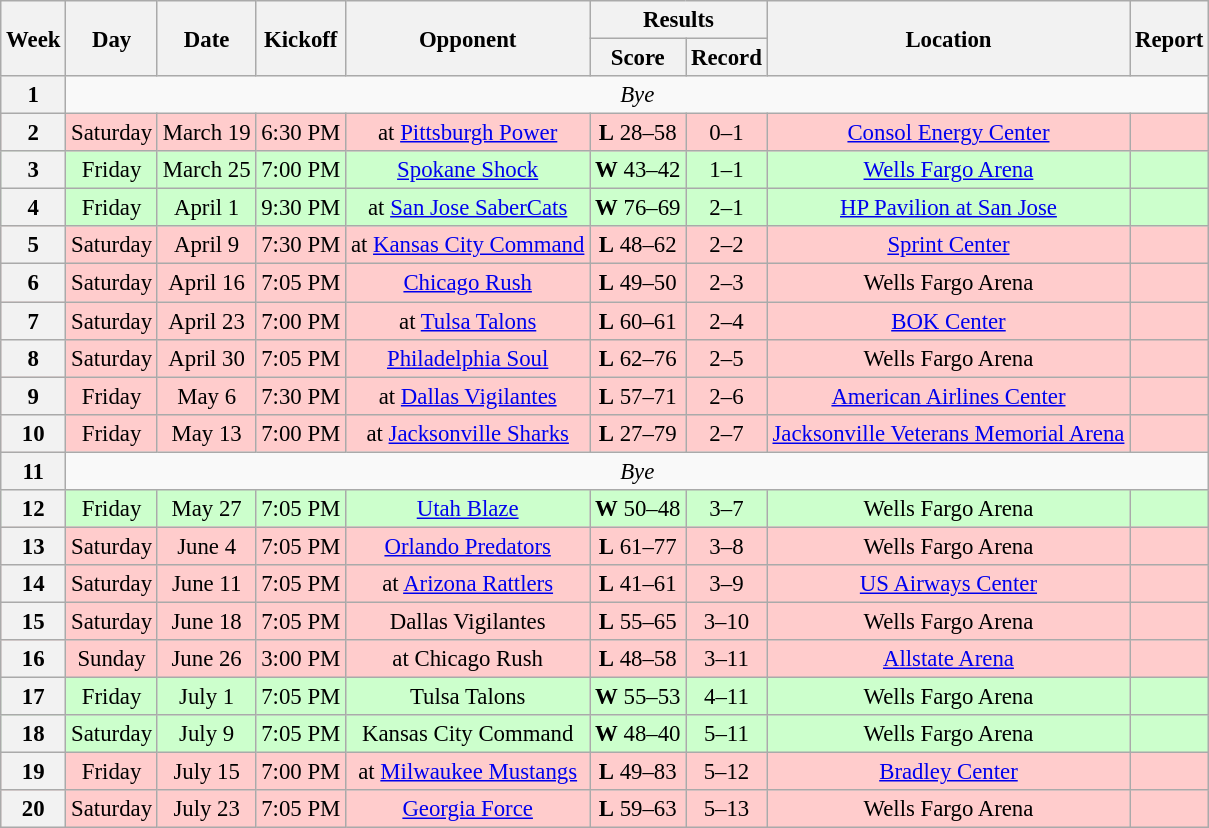<table class="wikitable" style="font-size: 95%;">
<tr>
<th rowspan="2">Week</th>
<th rowspan="2">Day</th>
<th rowspan="2">Date</th>
<th rowspan="2">Kickoff</th>
<th rowspan="2">Opponent</th>
<th colspan="2">Results</th>
<th rowspan="2">Location</th>
<th rowspan="2">Report</th>
</tr>
<tr>
<th>Score</th>
<th>Record</th>
</tr>
<tr style=>
<th align="center">1</th>
<td colspan="9" align="center" valign="middle"><em>Bye</em></td>
</tr>
<tr style= background:#ffcccc;>
<th align="center">2</th>
<td align="center">Saturday</td>
<td align="center">March 19</td>
<td align="center">6:30 PM</td>
<td align="center">at <a href='#'>Pittsburgh Power</a></td>
<td align="center"><strong>L</strong> 28–58</td>
<td align="center">0–1</td>
<td align="center"><a href='#'>Consol Energy Center</a></td>
<td align="center"></td>
</tr>
<tr style= background:#ccffcc;>
<th align="center">3</th>
<td align="center">Friday</td>
<td align="center">March 25</td>
<td align="center">7:00 PM</td>
<td align="center"><a href='#'>Spokane Shock</a></td>
<td align="center"><strong>W</strong> 43–42</td>
<td align="center">1–1</td>
<td align="center"><a href='#'>Wells Fargo Arena</a></td>
<td align="center"></td>
</tr>
<tr style= background:#ccffcc;>
<th align="center">4</th>
<td align="center">Friday</td>
<td align="center">April 1</td>
<td align="center">9:30 PM</td>
<td align="center">at <a href='#'>San Jose SaberCats</a></td>
<td align="center"><strong>W</strong> 76–69</td>
<td align="center">2–1</td>
<td align="center"><a href='#'>HP Pavilion at San Jose</a></td>
<td align="center"></td>
</tr>
<tr style= background:#ffcccc;>
<th align="center">5</th>
<td align="center">Saturday</td>
<td align="center">April 9</td>
<td align="center">7:30 PM</td>
<td align="center">at <a href='#'>Kansas City Command</a></td>
<td align="center"><strong>L</strong> 48–62</td>
<td align="center">2–2</td>
<td align="center"><a href='#'>Sprint Center</a></td>
<td align="center"></td>
</tr>
<tr style= background:#ffcccc;>
<th align="center">6</th>
<td align="center">Saturday</td>
<td align="center">April 16</td>
<td align="center">7:05 PM</td>
<td align="center"><a href='#'>Chicago Rush</a></td>
<td align="center"><strong>L</strong> 49–50</td>
<td align="center">2–3</td>
<td align="center">Wells Fargo Arena</td>
<td align="center"></td>
</tr>
<tr style= background:#ffcccc;>
<th align="center">7</th>
<td align="center">Saturday</td>
<td align="center">April 23</td>
<td align="center">7:00 PM</td>
<td align="center">at <a href='#'>Tulsa Talons</a></td>
<td align="center"><strong>L</strong> 60–61</td>
<td align="center">2–4</td>
<td align="center"><a href='#'>BOK Center</a></td>
<td align="center"></td>
</tr>
<tr style= background:#ffcccc;>
<th align="center">8</th>
<td align="center">Saturday</td>
<td align="center">April 30</td>
<td align="center">7:05 PM</td>
<td align="center"><a href='#'>Philadelphia Soul</a></td>
<td align="center"><strong>L</strong> 62–76</td>
<td align="center">2–5</td>
<td align="center">Wells Fargo Arena</td>
<td align="center"></td>
</tr>
<tr style= background:#ffcccc;>
<th align="center">9</th>
<td align="center">Friday</td>
<td align="center">May 6</td>
<td align="center">7:30 PM</td>
<td align="center">at <a href='#'>Dallas Vigilantes</a></td>
<td align="center"><strong>L</strong> 57–71</td>
<td align="center">2–6</td>
<td align="center"><a href='#'>American Airlines Center</a></td>
<td align="center"></td>
</tr>
<tr style= background:#ffcccc;>
<th align="center">10</th>
<td align="center">Friday</td>
<td align="center">May 13</td>
<td align="center">7:00 PM</td>
<td align="center">at <a href='#'>Jacksonville Sharks</a></td>
<td align="center"><strong>L</strong> 27–79</td>
<td align="center">2–7</td>
<td align="center"><a href='#'>Jacksonville Veterans Memorial Arena</a></td>
<td align="center"></td>
</tr>
<tr style=>
<th align="center">11</th>
<td colspan="9" align="center" valign="middle"><em>Bye</em></td>
</tr>
<tr style= background:#ccffcc;>
<th align="center">12</th>
<td align="center">Friday</td>
<td align="center">May 27</td>
<td align="center">7:05 PM</td>
<td align="center"><a href='#'>Utah Blaze</a></td>
<td align="center"><strong>W</strong> 50–48</td>
<td align="center">3–7</td>
<td align="center">Wells Fargo Arena</td>
<td align="center"></td>
</tr>
<tr style= background:#ffcccc;>
<th align="center">13</th>
<td align="center">Saturday</td>
<td align="center">June 4</td>
<td align="center">7:05 PM</td>
<td align="center"><a href='#'>Orlando Predators</a></td>
<td align="center"><strong>L</strong> 61–77</td>
<td align="center">3–8</td>
<td align="center">Wells Fargo Arena</td>
<td align="center"></td>
</tr>
<tr style= background:#ffcccc;>
<th align="center">14</th>
<td align="center">Saturday</td>
<td align="center">June 11</td>
<td align="center">7:05 PM</td>
<td align="center">at <a href='#'>Arizona Rattlers</a></td>
<td align="center"><strong>L</strong> 41–61</td>
<td align="center">3–9</td>
<td align="center"><a href='#'>US Airways Center</a></td>
<td align="center"></td>
</tr>
<tr style= background:#ffcccc;>
<th align="center">15</th>
<td align="center">Saturday</td>
<td align="center">June 18</td>
<td align="center">7:05 PM</td>
<td align="center">Dallas Vigilantes</td>
<td align="center"><strong>L</strong> 55–65</td>
<td align="center">3–10</td>
<td align="center">Wells Fargo Arena</td>
<td align="center"></td>
</tr>
<tr style= background:#ffcccc;>
<th align="center">16</th>
<td align="center">Sunday</td>
<td align="center">June 26</td>
<td align="center">3:00 PM</td>
<td align="center">at Chicago Rush</td>
<td align="center"><strong>L</strong> 48–58</td>
<td align="center">3–11</td>
<td align="center"><a href='#'>Allstate Arena</a></td>
<td align="center"></td>
</tr>
<tr style= background:#ccffcc;>
<th align="center">17</th>
<td align="center">Friday</td>
<td align="center">July 1</td>
<td align="center">7:05 PM</td>
<td align="center">Tulsa Talons</td>
<td align="center"><strong>W</strong> 55–53</td>
<td align="center">4–11</td>
<td align="center">Wells Fargo Arena</td>
<td align="center"></td>
</tr>
<tr style= background:#ccffcc;>
<th align="center">18</th>
<td align="center">Saturday</td>
<td align="center">July 9</td>
<td align="center">7:05 PM</td>
<td align="center">Kansas City Command</td>
<td align="center"><strong>W</strong> 48–40</td>
<td align="center">5–11</td>
<td align="center">Wells Fargo Arena</td>
<td align="center"></td>
</tr>
<tr style= background:#ffcccc;>
<th align="center">19</th>
<td align="center">Friday</td>
<td align="center">July 15</td>
<td align="center">7:00 PM</td>
<td align="center">at <a href='#'>Milwaukee Mustangs</a></td>
<td align="center"><strong>L</strong> 49–83</td>
<td align="center">5–12</td>
<td align="center"><a href='#'>Bradley Center</a></td>
<td align="center"></td>
</tr>
<tr style= background:#ffcccc;>
<th align="center">20</th>
<td align="center">Saturday</td>
<td align="center">July 23</td>
<td align="center">7:05 PM</td>
<td align="center"><a href='#'>Georgia Force</a></td>
<td align="center"><strong>L</strong> 59–63</td>
<td align="center">5–13</td>
<td align="center">Wells Fargo Arena</td>
<td align="center"></td>
</tr>
</table>
